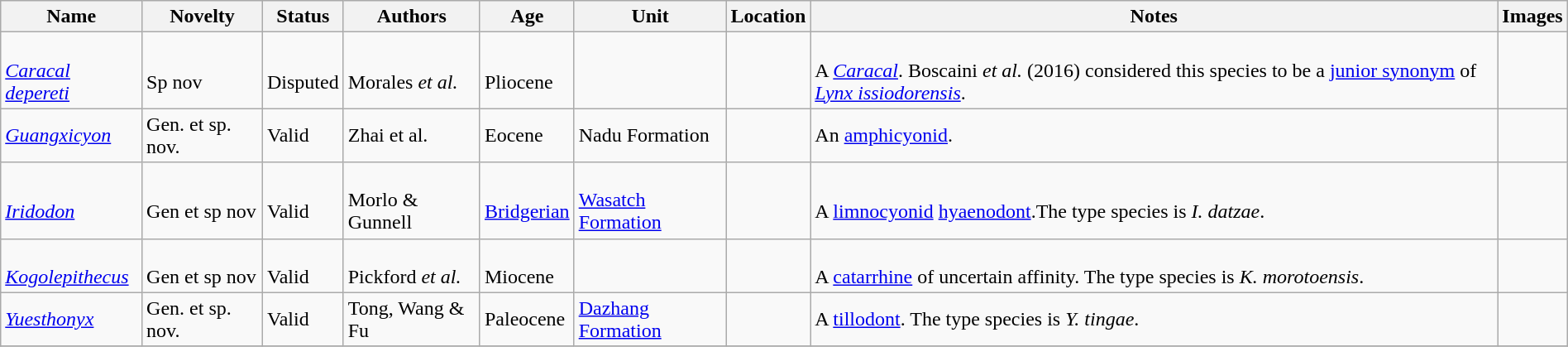<table class="wikitable sortable" align="center" width="100%">
<tr>
<th>Name</th>
<th>Novelty</th>
<th>Status</th>
<th>Authors</th>
<th>Age</th>
<th>Unit</th>
<th>Location</th>
<th>Notes</th>
<th>Images</th>
</tr>
<tr>
<td><br><em><a href='#'>Caracal depereti</a></em></td>
<td><br>Sp nov</td>
<td><br>Disputed</td>
<td><br>Morales <em>et al.</em></td>
<td><br>Pliocene</td>
<td></td>
<td><br></td>
<td><br>A <em><a href='#'>Caracal</a></em>. Boscaini <em>et al.</em> (2016) considered this species to be a <a href='#'>junior synonym</a> of <em><a href='#'>Lynx issiodorensis</a></em>.</td>
<td></td>
</tr>
<tr>
<td><em><a href='#'>Guangxicyon</a></em></td>
<td>Gen. et sp. nov.</td>
<td>Valid</td>
<td>Zhai et al.</td>
<td>Eocene</td>
<td>Nadu Formation</td>
<td></td>
<td>An <a href='#'>amphicyonid</a>.</td>
<td></td>
</tr>
<tr>
<td><br><em><a href='#'>Iridodon</a></em></td>
<td><br>Gen et sp nov</td>
<td><br>Valid</td>
<td><br>Morlo & Gunnell</td>
<td><br><a href='#'>Bridgerian</a></td>
<td><br><a href='#'>Wasatch Formation</a></td>
<td><br></td>
<td><br>A <a href='#'>limnocyonid</a> <a href='#'>hyaenodont</a>.The type species is <em>I. datzae</em>.</td>
<td></td>
</tr>
<tr>
<td><br><em><a href='#'>Kogolepithecus</a></em></td>
<td><br>Gen et sp nov</td>
<td><br>Valid</td>
<td><br>Pickford <em>et al.</em></td>
<td><br>Miocene</td>
<td></td>
<td><br></td>
<td><br>A <a href='#'>catarrhine</a> of uncertain affinity. The type species is <em>K. morotoensis</em>.</td>
<td></td>
</tr>
<tr>
<td><em><a href='#'>Yuesthonyx</a></em></td>
<td>Gen. et sp. nov.</td>
<td>Valid</td>
<td>Tong, Wang & Fu</td>
<td>Paleocene</td>
<td><a href='#'>Dazhang Formation</a></td>
<td></td>
<td>A <a href='#'>tillodont</a>. The type species is <em> Y. tingae</em>.</td>
<td></td>
</tr>
<tr>
</tr>
</table>
